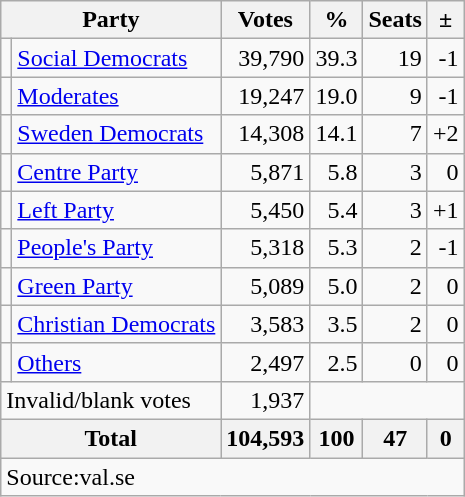<table class=wikitable style=text-align:right>
<tr>
<th colspan=2>Party</th>
<th>Votes</th>
<th>%</th>
<th>Seats</th>
<th>±</th>
</tr>
<tr>
<td bgcolor=></td>
<td align=left><a href='#'>Social Democrats</a></td>
<td>39,790</td>
<td>39.3</td>
<td>19</td>
<td>-1</td>
</tr>
<tr>
<td bgcolor=></td>
<td align=left><a href='#'>Moderates</a></td>
<td>19,247</td>
<td>19.0</td>
<td>9</td>
<td>-1</td>
</tr>
<tr>
<td bgcolor=></td>
<td align=left><a href='#'>Sweden Democrats</a></td>
<td>14,308</td>
<td>14.1</td>
<td>7</td>
<td>+2</td>
</tr>
<tr>
<td bgcolor=></td>
<td align=left><a href='#'>Centre Party</a></td>
<td>5,871</td>
<td>5.8</td>
<td>3</td>
<td>0</td>
</tr>
<tr>
<td bgcolor=></td>
<td align=left><a href='#'>Left Party</a></td>
<td>5,450</td>
<td>5.4</td>
<td>3</td>
<td>+1</td>
</tr>
<tr>
<td bgcolor=></td>
<td align=left><a href='#'>People's Party</a></td>
<td>5,318</td>
<td>5.3</td>
<td>2</td>
<td>-1</td>
</tr>
<tr>
<td bgcolor=></td>
<td align=left><a href='#'>Green Party</a></td>
<td>5,089</td>
<td>5.0</td>
<td>2</td>
<td>0</td>
</tr>
<tr>
<td bgcolor=></td>
<td align=left><a href='#'>Christian Democrats</a></td>
<td>3,583</td>
<td>3.5</td>
<td>2</td>
<td>0</td>
</tr>
<tr>
<td></td>
<td align=left><a href='#'>Others</a></td>
<td>2,497</td>
<td>2.5</td>
<td>0</td>
<td>0</td>
</tr>
<tr>
<td align=left colspan=2>Invalid/blank votes</td>
<td>1,937</td>
<td colspan=3></td>
</tr>
<tr>
<th align=left colspan=2>Total</th>
<th>104,593</th>
<th>100</th>
<th>47</th>
<th>0</th>
</tr>
<tr>
<td align=left colspan=6>Source:val.se </td>
</tr>
</table>
